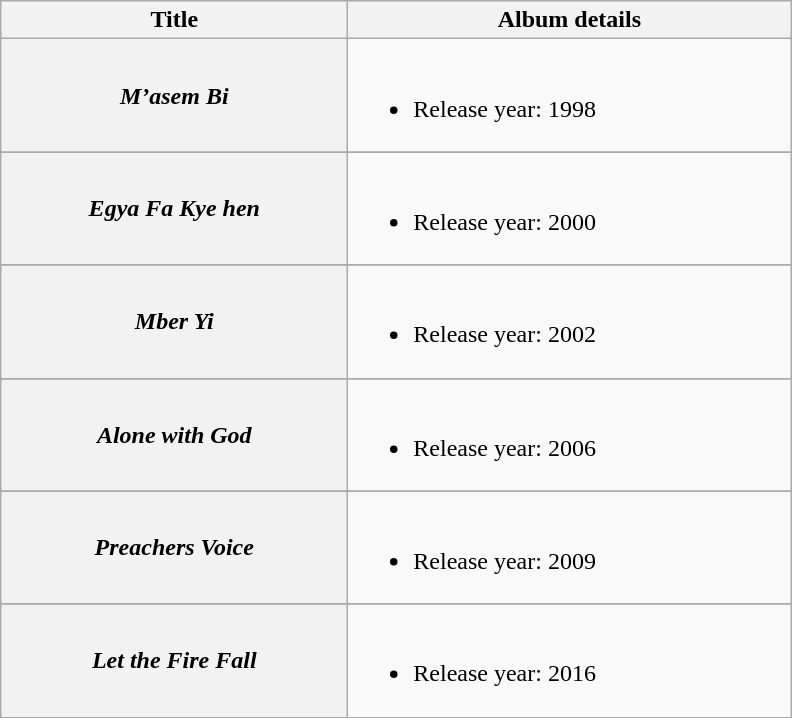<table class="wikitable plainrowheaders" style="text-align:left;">
<tr>
<th rowspan="1" style="width:14em;">Title</th>
<th rowspan="1" style="width:18em;">Album details</th>
</tr>
<tr>
<th scope="row"><em>M’asem Bi</em></th>
<td><br><ul><li>Release year: 1998</li></ul></td>
</tr>
<tr>
</tr>
<tr>
<th scope="row"><em>Egya Fa Kye hen</em></th>
<td><br><ul><li>Release year: 2000</li></ul></td>
</tr>
<tr>
</tr>
<tr>
<th scope="row"><em>Mber Yi</em></th>
<td><br><ul><li>Release year: 2002</li></ul></td>
</tr>
<tr>
</tr>
<tr>
<th scope="row"><em>Alone with God</em></th>
<td><br><ul><li>Release year: 2006</li></ul></td>
</tr>
<tr>
</tr>
<tr>
<th scope="row"><em>Preachers Voice</em></th>
<td><br><ul><li>Release year: 2009</li></ul></td>
</tr>
<tr>
</tr>
<tr>
<th scope="row"><em>Let the Fire Fall</em></th>
<td><br><ul><li>Release year: 2016</li></ul></td>
</tr>
<tr>
</tr>
</table>
